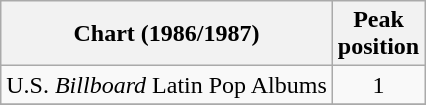<table class="wikitable">
<tr>
<th align="left">Chart (1986/1987)</th>
<th align="left">Peak<br>position</th>
</tr>
<tr>
<td align="left">U.S. <em>Billboard</em> Latin Pop Albums</td>
<td align="center">1</td>
</tr>
<tr>
</tr>
</table>
